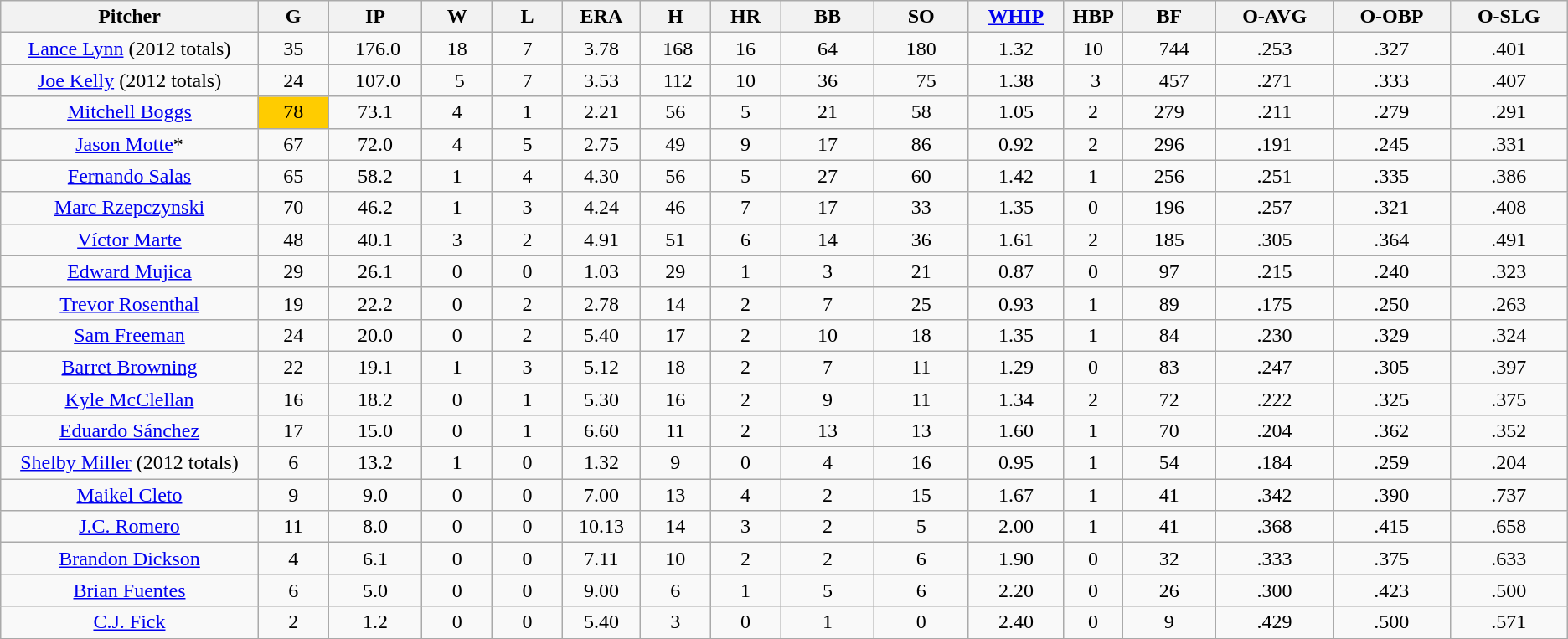<table class="wikitable sortable">
<tr>
<th bgcolor="#DDDDFF" width="11%">Pitcher</th>
<th bgcolor="#DDDDFF" width="3%">G</th>
<th bgcolor="#DDDDFF" width="4%">IP</th>
<th bgcolor="#DDDDFF" width="3%">W</th>
<th bgcolor="#DDDDFF" width="3%">L</th>
<th bgcolor="#DDDDFF" width="3%">ERA</th>
<th bgcolor="#DDDDFF" width="3%">H</th>
<th bgcolor="#DDDDFF" width="3%">HR</th>
<th bgcolor="#DDDDFF" width="4%">BB</th>
<th bgcolor="#DDDDFF" width="4%">SO</th>
<th bgcolor="#DDDDFF" width="4%"><a href='#'>WHIP</a></th>
<th bgcolor="#DDDDFF" width="1%">HBP</th>
<th bgcolor="#DDDDFF" width="4%">BF</th>
<th bgcolor="#DDDDFF" width="5%">O-AVG</th>
<th bgcolor="#DDDDFF" width="5%">O-OBP</th>
<th bgcolor="#DDDDFF" width="5%">O-SLG<br></th>
</tr>
<tr style="text-align:center;">
<td><a href='#'>Lance Lynn</a> (2012 totals)</td>
<td>35</td>
<td> 176.0</td>
<td>18</td>
<td>7</td>
<td>3.78</td>
<td> 168</td>
<td>16</td>
<td>64</td>
<td>180</td>
<td>1.32</td>
<td>10</td>
<td>  744</td>
<td>.253</td>
<td>.327</td>
<td>.401</td>
</tr>
<tr style="text-align:center;">
<td><a href='#'>Joe Kelly</a> (2012 totals)</td>
<td>24</td>
<td> 107.0</td>
<td> 5</td>
<td>7</td>
<td>3.53</td>
<td> 112</td>
<td>10</td>
<td>36</td>
<td>  75</td>
<td>1.38</td>
<td> 3</td>
<td>  457</td>
<td>.271</td>
<td>.333</td>
<td>.407</td>
</tr>
<tr style="text-align:center;">
<td><a href='#'>Mitchell Boggs</a></td>
<td bgcolor="#FFCC00">78</td>
<td>73.1</td>
<td>4</td>
<td>1</td>
<td>2.21</td>
<td>56</td>
<td>5</td>
<td>21</td>
<td>58</td>
<td>1.05</td>
<td>2</td>
<td>279</td>
<td>.211</td>
<td>.279</td>
<td>.291</td>
</tr>
<tr align=center>
<td><a href='#'>Jason Motte</a>*</td>
<td>67</td>
<td>72.0</td>
<td>4</td>
<td>5</td>
<td>2.75</td>
<td>49</td>
<td>9</td>
<td>17</td>
<td>86</td>
<td>0.92</td>
<td>2</td>
<td>296</td>
<td>.191</td>
<td>.245</td>
<td>.331</td>
</tr>
<tr align=center>
<td><a href='#'>Fernando Salas</a></td>
<td>65</td>
<td>58.2</td>
<td>1</td>
<td>4</td>
<td>4.30</td>
<td>56</td>
<td>5</td>
<td>27</td>
<td>60</td>
<td>1.42</td>
<td>1</td>
<td>256</td>
<td>.251</td>
<td>.335</td>
<td>.386</td>
</tr>
<tr align=center>
<td><a href='#'>Marc Rzepczynski</a></td>
<td>70</td>
<td>46.2</td>
<td>1</td>
<td>3</td>
<td>4.24</td>
<td>46</td>
<td>7</td>
<td>17</td>
<td>33</td>
<td>1.35</td>
<td>0</td>
<td>196</td>
<td>.257</td>
<td>.321</td>
<td>.408</td>
</tr>
<tr align=center>
<td><a href='#'>Víctor Marte</a></td>
<td>48</td>
<td>40.1</td>
<td>3</td>
<td>2</td>
<td>4.91</td>
<td>51</td>
<td>6</td>
<td>14</td>
<td>36</td>
<td>1.61</td>
<td>2</td>
<td>185</td>
<td>.305</td>
<td>.364</td>
<td>.491</td>
</tr>
<tr align=center>
<td><a href='#'>Edward Mujica</a></td>
<td>29</td>
<td>26.1</td>
<td>0</td>
<td>0</td>
<td>1.03</td>
<td>29</td>
<td>1</td>
<td>3</td>
<td>21</td>
<td>0.87</td>
<td>0</td>
<td>97</td>
<td>.215</td>
<td>.240</td>
<td>.323</td>
</tr>
<tr align=center>
<td><a href='#'>Trevor Rosenthal</a></td>
<td>19</td>
<td>22.2</td>
<td>0</td>
<td>2</td>
<td>2.78</td>
<td>14</td>
<td>2</td>
<td>7</td>
<td>25</td>
<td>0.93</td>
<td>1</td>
<td>89</td>
<td>.175</td>
<td>.250</td>
<td>.263</td>
</tr>
<tr align=center>
<td><a href='#'>Sam Freeman</a></td>
<td>24</td>
<td>20.0</td>
<td>0</td>
<td>2</td>
<td>5.40</td>
<td>17</td>
<td>2</td>
<td>10</td>
<td>18</td>
<td>1.35</td>
<td>1</td>
<td>84</td>
<td>.230</td>
<td>.329</td>
<td>.324</td>
</tr>
<tr align=center>
<td><a href='#'>Barret Browning</a></td>
<td>22</td>
<td>19.1</td>
<td>1</td>
<td>3</td>
<td>5.12</td>
<td>18</td>
<td>2</td>
<td>7</td>
<td>11</td>
<td>1.29</td>
<td>0</td>
<td>83</td>
<td>.247</td>
<td>.305</td>
<td>.397</td>
</tr>
<tr align=center>
<td><a href='#'>Kyle McClellan</a></td>
<td>16</td>
<td>18.2</td>
<td>0</td>
<td>1</td>
<td>5.30</td>
<td>16</td>
<td>2</td>
<td>9</td>
<td>11</td>
<td>1.34</td>
<td>2</td>
<td>72</td>
<td>.222</td>
<td>.325</td>
<td>.375</td>
</tr>
<tr align=center>
<td><a href='#'>Eduardo Sánchez</a></td>
<td>17</td>
<td>15.0</td>
<td>0</td>
<td>1</td>
<td>6.60</td>
<td>11</td>
<td>2</td>
<td>13</td>
<td>13</td>
<td>1.60</td>
<td>1</td>
<td>70</td>
<td>.204</td>
<td>.362</td>
<td>.352</td>
</tr>
<tr align=center>
<td><a href='#'>Shelby Miller</a> (2012 totals)</td>
<td>6</td>
<td>13.2</td>
<td>1</td>
<td>0</td>
<td>1.32</td>
<td>9</td>
<td>0</td>
<td>4</td>
<td>16</td>
<td>0.95</td>
<td>1</td>
<td>54</td>
<td>.184</td>
<td>.259</td>
<td>.204</td>
</tr>
<tr align=center>
<td><a href='#'>Maikel Cleto</a></td>
<td>9</td>
<td>9.0</td>
<td>0</td>
<td>0</td>
<td>7.00</td>
<td>13</td>
<td>4</td>
<td>2</td>
<td>15</td>
<td>1.67</td>
<td>1</td>
<td>41</td>
<td>.342</td>
<td>.390</td>
<td>.737</td>
</tr>
<tr align=center>
<td><a href='#'>J.C. Romero</a></td>
<td>11</td>
<td>8.0</td>
<td>0</td>
<td>0</td>
<td>10.13</td>
<td>14</td>
<td>3</td>
<td>2</td>
<td>5</td>
<td>2.00</td>
<td>1</td>
<td>41</td>
<td>.368</td>
<td>.415</td>
<td>.658</td>
</tr>
<tr align=center>
<td><a href='#'>Brandon Dickson</a></td>
<td>4</td>
<td>6.1</td>
<td>0</td>
<td>0</td>
<td>7.11</td>
<td>10</td>
<td>2</td>
<td>2</td>
<td>6</td>
<td>1.90</td>
<td>0</td>
<td>32</td>
<td>.333</td>
<td>.375</td>
<td>.633</td>
</tr>
<tr align=center>
<td><a href='#'>Brian Fuentes</a></td>
<td>6</td>
<td>5.0</td>
<td>0</td>
<td>0</td>
<td>9.00</td>
<td>6</td>
<td>1</td>
<td>5</td>
<td>6</td>
<td>2.20</td>
<td>0</td>
<td>26</td>
<td>.300</td>
<td>.423</td>
<td>.500</td>
</tr>
<tr align=center>
<td><a href='#'>C.J. Fick</a></td>
<td>2</td>
<td>1.2</td>
<td>0</td>
<td>0</td>
<td>5.40</td>
<td>3</td>
<td>0</td>
<td>1</td>
<td>0</td>
<td>2.40</td>
<td>0</td>
<td>9</td>
<td>.429</td>
<td>.500</td>
<td>.571</td>
</tr>
<tr align=center>
</tr>
</table>
